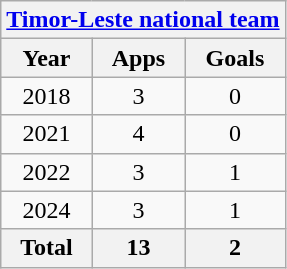<table class="wikitable" style="text-align:center">
<tr>
<th colspan=3><a href='#'>Timor-Leste national team</a></th>
</tr>
<tr>
<th>Year</th>
<th>Apps</th>
<th>Goals</th>
</tr>
<tr>
<td>2018</td>
<td>3</td>
<td>0</td>
</tr>
<tr>
<td>2021</td>
<td>4</td>
<td>0</td>
</tr>
<tr>
<td>2022</td>
<td>3</td>
<td>1</td>
</tr>
<tr>
<td>2024</td>
<td>3</td>
<td>1</td>
</tr>
<tr>
<th>Total</th>
<th>13</th>
<th>2</th>
</tr>
</table>
